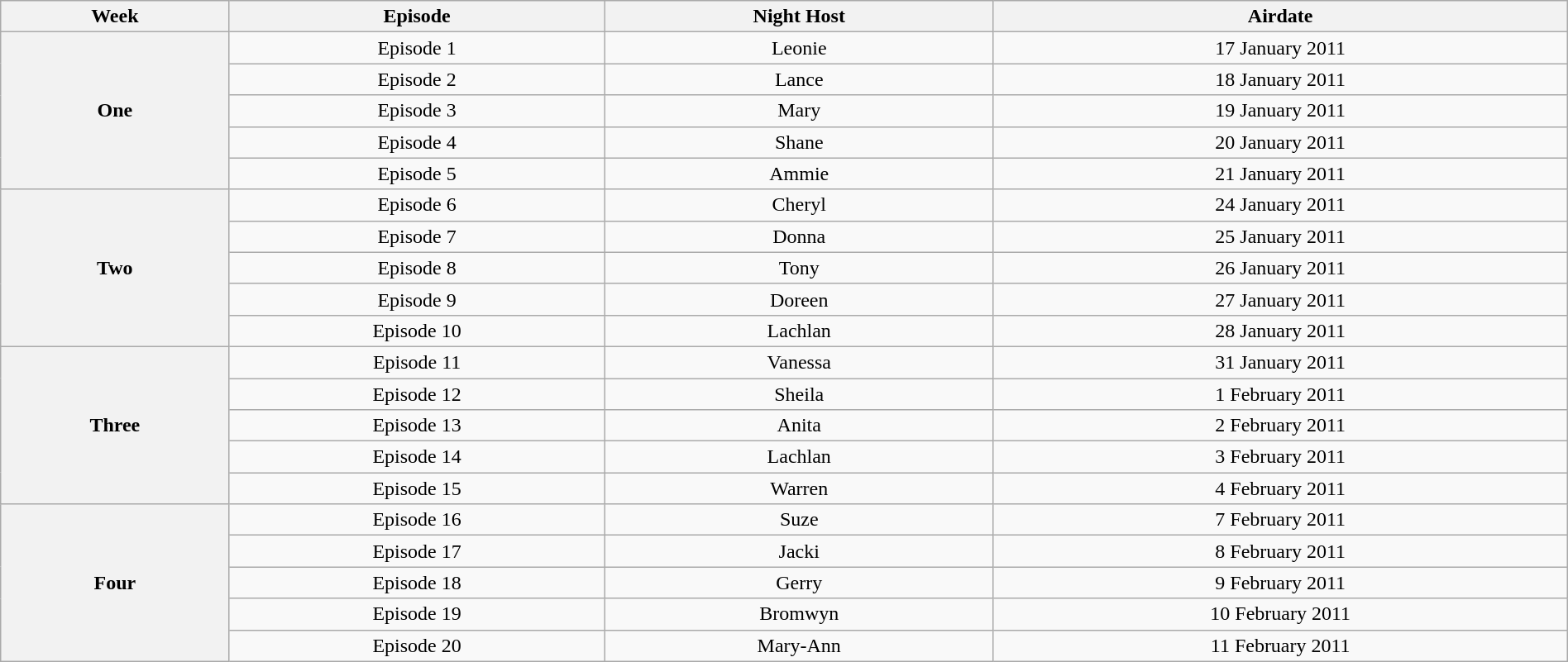<table class="wikitable" style="text-align:center; width:100%;">
<tr>
<th scope="col">Week</th>
<th scope="col">Episode</th>
<th scope="col">Night Host</th>
<th scope="col">Airdate</th>
</tr>
<tr>
<th rowspan="5">One</th>
<td>Episode 1</td>
<td>Leonie</td>
<td>17 January 2011</td>
</tr>
<tr>
<td>Episode 2</td>
<td>Lance</td>
<td>18 January 2011</td>
</tr>
<tr>
<td>Episode 3</td>
<td>Mary</td>
<td>19 January 2011</td>
</tr>
<tr>
<td>Episode 4</td>
<td>Shane</td>
<td>20 January 2011</td>
</tr>
<tr>
<td>Episode 5</td>
<td>Ammie</td>
<td>21 January 2011</td>
</tr>
<tr>
<th rowspan="5">Two</th>
<td>Episode 6</td>
<td>Cheryl</td>
<td>24 January 2011</td>
</tr>
<tr>
<td>Episode 7</td>
<td>Donna</td>
<td>25 January 2011</td>
</tr>
<tr>
<td>Episode 8</td>
<td>Tony</td>
<td>26 January 2011</td>
</tr>
<tr>
<td>Episode 9</td>
<td>Doreen</td>
<td>27 January 2011</td>
</tr>
<tr>
<td>Episode 10</td>
<td>Lachlan</td>
<td>28 January 2011</td>
</tr>
<tr>
<th rowspan="5">Three</th>
<td>Episode 11</td>
<td>Vanessa</td>
<td>31 January 2011</td>
</tr>
<tr>
<td>Episode 12</td>
<td>Sheila</td>
<td>1 February 2011</td>
</tr>
<tr>
<td>Episode 13</td>
<td>Anita</td>
<td>2 February 2011</td>
</tr>
<tr>
<td>Episode 14</td>
<td>Lachlan</td>
<td>3 February 2011</td>
</tr>
<tr>
<td>Episode 15</td>
<td>Warren</td>
<td>4 February 2011</td>
</tr>
<tr>
<th rowspan="5">Four</th>
<td>Episode 16</td>
<td>Suze</td>
<td>7 February 2011</td>
</tr>
<tr>
<td>Episode 17</td>
<td>Jacki</td>
<td>8 February 2011</td>
</tr>
<tr>
<td>Episode 18</td>
<td>Gerry</td>
<td>9 February 2011</td>
</tr>
<tr>
<td>Episode 19</td>
<td>Bromwyn</td>
<td>10 February 2011</td>
</tr>
<tr>
<td>Episode 20</td>
<td>Mary-Ann</td>
<td>11 February 2011</td>
</tr>
</table>
